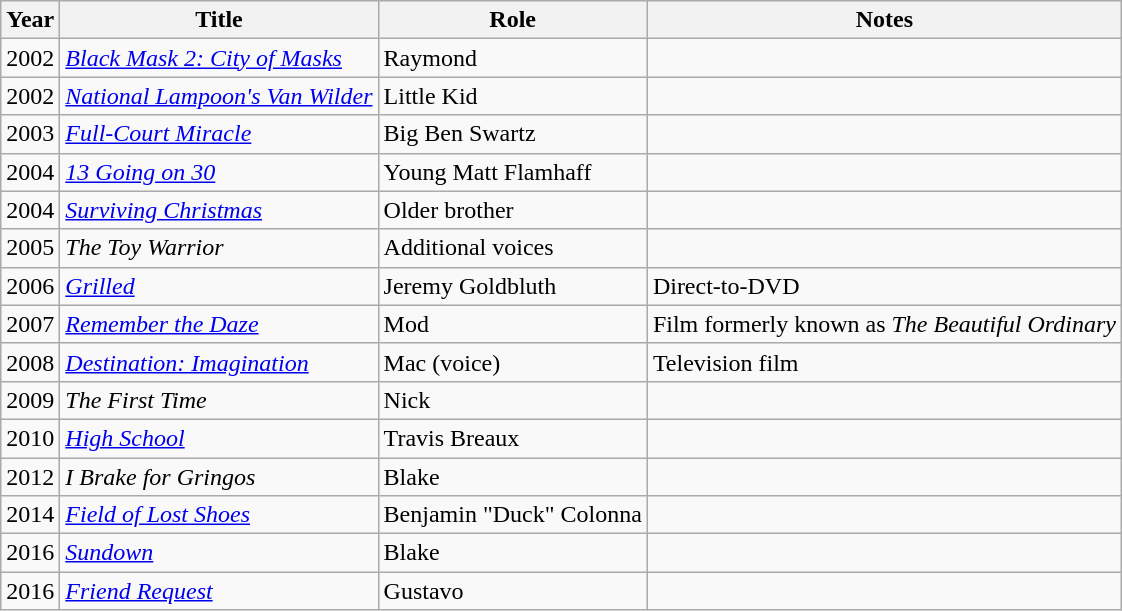<table class=wikitable>
<tr>
<th>Year</th>
<th>Title</th>
<th>Role</th>
<th>Notes</th>
</tr>
<tr>
<td>2002</td>
<td><em><a href='#'>Black Mask 2: City of Masks</a></em></td>
<td>Raymond</td>
<td></td>
</tr>
<tr>
<td>2002</td>
<td><em><a href='#'>National Lampoon's Van Wilder</a></em></td>
<td>Little Kid</td>
<td></td>
</tr>
<tr>
<td>2003</td>
<td><em><a href='#'>Full-Court Miracle</a></em></td>
<td>Big Ben Swartz</td>
<td></td>
</tr>
<tr>
<td>2004</td>
<td><em><a href='#'>13 Going on 30</a></em></td>
<td>Young Matt Flamhaff</td>
<td></td>
</tr>
<tr>
<td>2004</td>
<td><em><a href='#'>Surviving Christmas</a></em></td>
<td>Older brother</td>
<td></td>
</tr>
<tr>
<td>2005</td>
<td><em>The Toy Warrior</em></td>
<td>Additional voices</td>
<td></td>
</tr>
<tr>
<td>2006</td>
<td><em><a href='#'>Grilled</a></em></td>
<td>Jeremy Goldbluth</td>
<td>Direct-to-DVD</td>
</tr>
<tr>
<td>2007</td>
<td><em><a href='#'>Remember the Daze</a></em></td>
<td>Mod</td>
<td>Film formerly known as <em>The Beautiful Ordinary</em></td>
</tr>
<tr>
<td>2008</td>
<td><em><a href='#'>Destination: Imagination</a></em></td>
<td>Mac (voice)</td>
<td>Television film</td>
</tr>
<tr>
<td>2009</td>
<td><em>The First Time</em></td>
<td>Nick</td>
<td></td>
</tr>
<tr>
<td>2010</td>
<td><em><a href='#'>High School</a></em></td>
<td>Travis Breaux</td>
<td></td>
</tr>
<tr>
<td>2012</td>
<td><em>I Brake for Gringos</em></td>
<td>Blake</td>
<td></td>
</tr>
<tr>
<td>2014</td>
<td><em><a href='#'>Field of Lost Shoes</a></em></td>
<td>Benjamin "Duck" Colonna</td>
<td></td>
</tr>
<tr>
<td>2016</td>
<td><em><a href='#'>Sundown</a></em></td>
<td>Blake</td>
<td></td>
</tr>
<tr>
<td>2016</td>
<td><em><a href='#'>Friend Request</a></em></td>
<td>Gustavo</td>
<td></td>
</tr>
</table>
